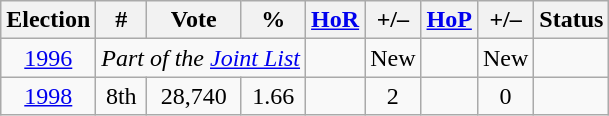<table class="wikitable" style="text-align:center">
<tr>
<th>Election</th>
<th>#</th>
<th>Vote</th>
<th>%</th>
<th><a href='#'>HoR</a></th>
<th>+/–</th>
<th><a href='#'>HoP</a></th>
<th>+/–</th>
<th>Status</th>
</tr>
<tr>
<td><a href='#'>1996</a></td>
<td colspan=3><em>Part of the <a href='#'>Joint List</a></em></td>
<td></td>
<td>New</td>
<td></td>
<td>New</td>
<td></td>
</tr>
<tr>
<td><a href='#'>1998</a></td>
<td>8th</td>
<td>28,740</td>
<td>1.66</td>
<td></td>
<td> 2</td>
<td></td>
<td> 0</td>
<td></td>
</tr>
</table>
